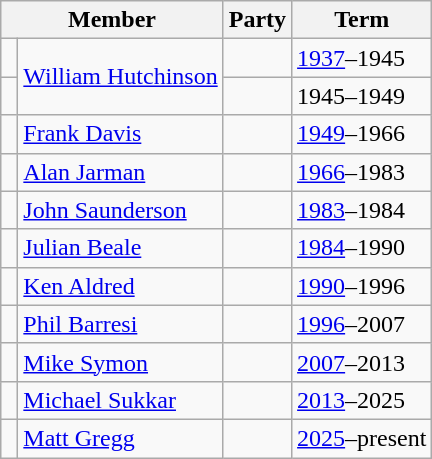<table class="wikitable">
<tr>
<th colspan="2">Member</th>
<th>Party</th>
<th>Term</th>
</tr>
<tr>
<td> </td>
<td rowspan="2"><a href='#'>William Hutchinson</a></td>
<td></td>
<td><a href='#'>1937</a>–1945</td>
</tr>
<tr>
<td> </td>
<td></td>
<td>1945–1949</td>
</tr>
<tr>
<td> </td>
<td><a href='#'>Frank Davis</a></td>
<td></td>
<td><a href='#'>1949</a>–1966</td>
</tr>
<tr>
<td> </td>
<td><a href='#'>Alan Jarman</a></td>
<td></td>
<td><a href='#'>1966</a>–1983</td>
</tr>
<tr>
<td> </td>
<td><a href='#'>John Saunderson</a></td>
<td></td>
<td><a href='#'>1983</a>–1984</td>
</tr>
<tr>
<td> </td>
<td><a href='#'>Julian Beale</a></td>
<td></td>
<td><a href='#'>1984</a>–1990</td>
</tr>
<tr>
<td> </td>
<td><a href='#'>Ken Aldred</a></td>
<td></td>
<td><a href='#'>1990</a>–1996</td>
</tr>
<tr>
<td> </td>
<td><a href='#'>Phil Barresi</a></td>
<td></td>
<td><a href='#'>1996</a>–2007</td>
</tr>
<tr>
<td> </td>
<td><a href='#'>Mike Symon</a></td>
<td></td>
<td><a href='#'>2007</a>–2013</td>
</tr>
<tr>
<td> </td>
<td><a href='#'>Michael Sukkar</a></td>
<td></td>
<td><a href='#'>2013</a>–2025</td>
</tr>
<tr>
<td> </td>
<td><a href='#'>Matt Gregg</a></td>
<td></td>
<td><a href='#'>2025</a>–present</td>
</tr>
</table>
